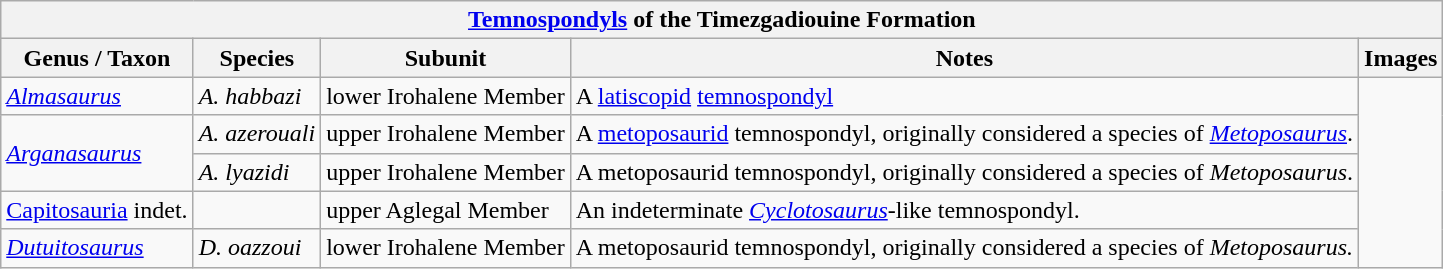<table class="wikitable" align="center">
<tr>
<th colspan="5" align="center"><strong><a href='#'>Temnospondyls</a> of the Timezgadiouine Formation</strong></th>
</tr>
<tr>
<th>Genus / Taxon</th>
<th>Species</th>
<th>Subunit</th>
<th>Notes</th>
<th>Images</th>
</tr>
<tr>
<td><em><a href='#'>Almasaurus</a></em></td>
<td><em>A. habbazi</em></td>
<td>lower Irohalene Member</td>
<td>A <a href='#'>latiscopid</a> <a href='#'>temnospondyl</a></td>
<td rowspan="142"><br></td>
</tr>
<tr>
<td rowspan=2><em><a href='#'>Arganasaurus</a></em></td>
<td><em>A. azerouali</em></td>
<td>upper Irohalene Member</td>
<td>A <a href='#'>metoposaurid</a> temnospondyl, originally considered a species of <em><a href='#'>Metoposaurus</a></em>.</td>
</tr>
<tr>
<td><em>A. lyazidi</em></td>
<td>upper Irohalene Member</td>
<td>A metoposaurid temnospondyl, originally considered a species of <em>Metoposaurus</em>.</td>
</tr>
<tr>
<td><a href='#'>Capitosauria</a> indet.</td>
<td></td>
<td>upper Aglegal Member</td>
<td>An indeterminate <em><a href='#'>Cyclotosaurus</a></em>-like temnospondyl.</td>
</tr>
<tr>
<td><em><a href='#'>Dutuitosaurus</a></em></td>
<td><em>D. oazzoui</em></td>
<td>lower Irohalene Member</td>
<td>A metoposaurid temnospondyl, originally considered a species of <em>Metoposaurus.</em></td>
</tr>
</table>
